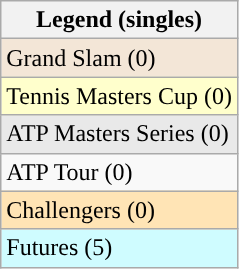<table class="wikitable">
<tr>
<th>Legend (singles)</th>
</tr>
<tr style="background:#f3e6d7;">
<td>Grand Slam (0)</td>
</tr>
<tr style="background:#ffc;">
<td>Tennis Masters Cup (0)</td>
</tr>
<tr style="background:#e9e9e9;">
<td>ATP Masters Series (0)</td>
</tr>
<tr>
<td>ATP Tour (0)</td>
</tr>
<tr style="background:moccasin;">
<td>Challengers (0)</td>
</tr>
<tr style="background:#cffcff;">
<td>Futures (5)</td>
</tr>
</table>
